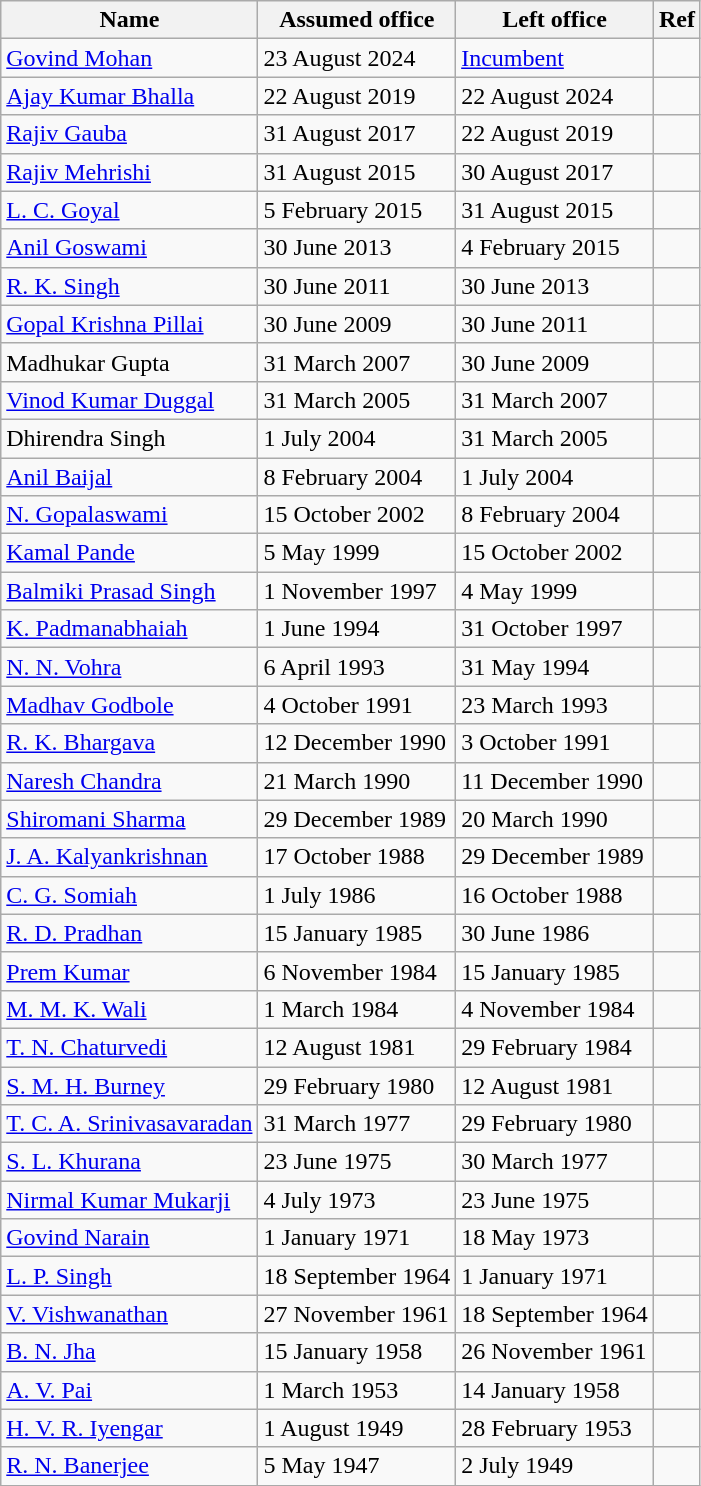<table class="wikitable sortable mw-collapsible">
<tr>
<th>Name</th>
<th>Assumed office</th>
<th>Left office</th>
<th>Ref</th>
</tr>
<tr>
<td><a href='#'>Govind Mohan</a></td>
<td>23 August 2024</td>
<td><a href='#'>Incumbent</a></td>
<td></td>
</tr>
<tr>
<td><a href='#'>Ajay Kumar Bhalla</a></td>
<td>22 August 2019</td>
<td>22 August 2024</td>
<td></td>
</tr>
<tr>
<td><a href='#'>Rajiv Gauba</a></td>
<td>31 August 2017</td>
<td>22 August 2019</td>
<td></td>
</tr>
<tr>
<td><a href='#'>Rajiv Mehrishi</a></td>
<td>31 August 2015</td>
<td>30 August 2017</td>
<td></td>
</tr>
<tr>
<td><a href='#'>L. C. Goyal</a></td>
<td>5 February 2015</td>
<td>31 August 2015</td>
<td></td>
</tr>
<tr>
<td><a href='#'>Anil Goswami</a></td>
<td>30 June 2013</td>
<td>4 February 2015</td>
<td></td>
</tr>
<tr>
<td><a href='#'>R. K. Singh</a></td>
<td>30 June 2011</td>
<td>30 June 2013</td>
<td></td>
</tr>
<tr>
<td><a href='#'>Gopal Krishna Pillai</a></td>
<td>30 June 2009</td>
<td>30 June 2011</td>
<td></td>
</tr>
<tr>
<td>Madhukar Gupta</td>
<td>31 March 2007</td>
<td>30 June 2009</td>
<td></td>
</tr>
<tr>
<td><a href='#'>Vinod Kumar Duggal</a></td>
<td>31 March 2005</td>
<td>31 March 2007</td>
<td></td>
</tr>
<tr>
<td>Dhirendra Singh</td>
<td>1 July 2004</td>
<td>31 March 2005</td>
<td></td>
</tr>
<tr>
<td><a href='#'>Anil Baijal</a></td>
<td>8 February 2004</td>
<td>1 July 2004</td>
<td></td>
</tr>
<tr>
<td><a href='#'>N. Gopalaswami</a></td>
<td>15 October 2002</td>
<td>8 February 2004</td>
<td></td>
</tr>
<tr>
<td><a href='#'>Kamal Pande</a></td>
<td>5 May 1999</td>
<td>15 October 2002</td>
<td></td>
</tr>
<tr>
<td><a href='#'>Balmiki Prasad Singh</a></td>
<td>1 November 1997</td>
<td>4 May 1999</td>
<td></td>
</tr>
<tr>
<td><a href='#'>K. Padmanabhaiah</a></td>
<td>1 June 1994</td>
<td>31 October 1997</td>
<td></td>
</tr>
<tr>
<td><a href='#'>N. N. Vohra</a></td>
<td>6 April 1993</td>
<td>31 May 1994</td>
<td></td>
</tr>
<tr>
<td><a href='#'>Madhav Godbole</a></td>
<td>4 October 1991</td>
<td>23 March 1993</td>
<td></td>
</tr>
<tr>
<td><a href='#'>R. K. Bhargava</a></td>
<td>12 December 1990</td>
<td>3 October 1991</td>
<td></td>
</tr>
<tr>
<td><a href='#'>Naresh Chandra</a></td>
<td>21 March 1990</td>
<td>11 December 1990</td>
<td></td>
</tr>
<tr>
<td><a href='#'>Shiromani Sharma</a></td>
<td>29 December 1989</td>
<td>20 March 1990</td>
<td></td>
</tr>
<tr>
<td><a href='#'>J. A. Kalyankrishnan</a></td>
<td>17 October 1988</td>
<td>29 December 1989</td>
<td></td>
</tr>
<tr>
<td><a href='#'>C. G. Somiah</a></td>
<td>1 July 1986</td>
<td>16 October 1988</td>
<td></td>
</tr>
<tr>
<td><a href='#'>R. D. Pradhan</a></td>
<td>15 January 1985</td>
<td>30 June 1986</td>
<td></td>
</tr>
<tr>
<td><a href='#'>Prem Kumar</a></td>
<td>6 November 1984</td>
<td>15 January 1985</td>
<td></td>
</tr>
<tr>
<td><a href='#'>M. M. K. Wali</a></td>
<td>1 March 1984</td>
<td>4 November 1984</td>
<td></td>
</tr>
<tr>
<td><a href='#'>T. N. Chaturvedi</a></td>
<td>12 August 1981</td>
<td>29 February 1984</td>
<td></td>
</tr>
<tr>
<td><a href='#'>S. M. H. Burney</a></td>
<td>29 February 1980</td>
<td>12 August 1981</td>
<td></td>
</tr>
<tr>
<td><a href='#'>T. C. A. Srinivasavaradan</a></td>
<td>31 March 1977</td>
<td>29 February 1980</td>
<td></td>
</tr>
<tr>
<td><a href='#'>S. L. Khurana</a></td>
<td>23 June 1975</td>
<td>30 March 1977</td>
<td></td>
</tr>
<tr>
<td><a href='#'>Nirmal Kumar Mukarji</a></td>
<td>4 July 1973</td>
<td>23 June 1975</td>
<td></td>
</tr>
<tr>
<td><a href='#'>Govind Narain</a></td>
<td>1 January 1971</td>
<td>18 May 1973</td>
<td></td>
</tr>
<tr>
<td><a href='#'>L. P. Singh</a></td>
<td>18 September 1964</td>
<td>1 January 1971</td>
<td></td>
</tr>
<tr>
<td><a href='#'>V. Vishwanathan</a></td>
<td>27 November 1961</td>
<td>18 September 1964</td>
<td></td>
</tr>
<tr>
<td><a href='#'>B. N. Jha</a></td>
<td>15 January 1958</td>
<td>26 November 1961</td>
<td></td>
</tr>
<tr>
<td><a href='#'>A. V. Pai</a></td>
<td>1 March 1953</td>
<td>14 January 1958</td>
<td></td>
</tr>
<tr>
<td><a href='#'>H. V. R. Iyengar</a></td>
<td>1 August 1949</td>
<td>28 February 1953</td>
<td></td>
</tr>
<tr>
<td><a href='#'>R. N. Banerjee</a></td>
<td>5 May 1947</td>
<td>2 July 1949</td>
<td></td>
</tr>
</table>
